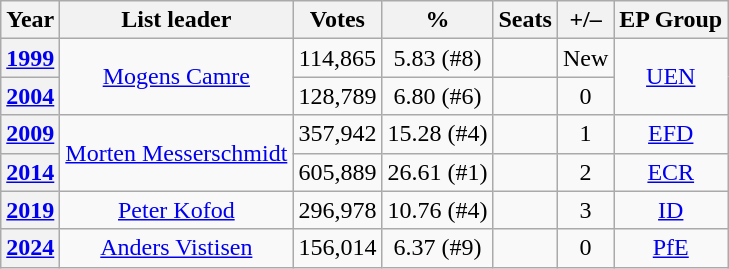<table class="wikitable" style="text-align:center">
<tr>
<th>Year</th>
<th>List leader</th>
<th>Votes</th>
<th>%</th>
<th>Seats</th>
<th>+/–</th>
<th>EP Group</th>
</tr>
<tr>
<th><a href='#'>1999</a></th>
<td rowspan=2><a href='#'>Mogens Camre</a></td>
<td>114,865</td>
<td>5.83 (#8)</td>
<td></td>
<td>New</td>
<td rowspan=2><a href='#'>UEN</a></td>
</tr>
<tr>
<th><a href='#'>2004</a></th>
<td>128,789</td>
<td>6.80 (#6)</td>
<td></td>
<td> 0</td>
</tr>
<tr>
<th><a href='#'>2009</a></th>
<td rowspan=2><a href='#'>Morten Messerschmidt</a></td>
<td>357,942</td>
<td>15.28 (#4)</td>
<td></td>
<td> 1</td>
<td><a href='#'>EFD</a></td>
</tr>
<tr>
<th><a href='#'>2014</a></th>
<td>605,889</td>
<td>26.61 (#1)</td>
<td></td>
<td> 2</td>
<td><a href='#'>ECR</a></td>
</tr>
<tr>
<th><a href='#'>2019</a></th>
<td><a href='#'>Peter Kofod</a></td>
<td>296,978</td>
<td>10.76 (#4)</td>
<td></td>
<td> 3</td>
<td><a href='#'>ID</a></td>
</tr>
<tr>
<th><a href='#'>2024</a></th>
<td><a href='#'>Anders Vistisen</a></td>
<td>156,014</td>
<td>6.37 (#9)</td>
<td></td>
<td> 0</td>
<td><a href='#'>PfE</a></td>
</tr>
</table>
